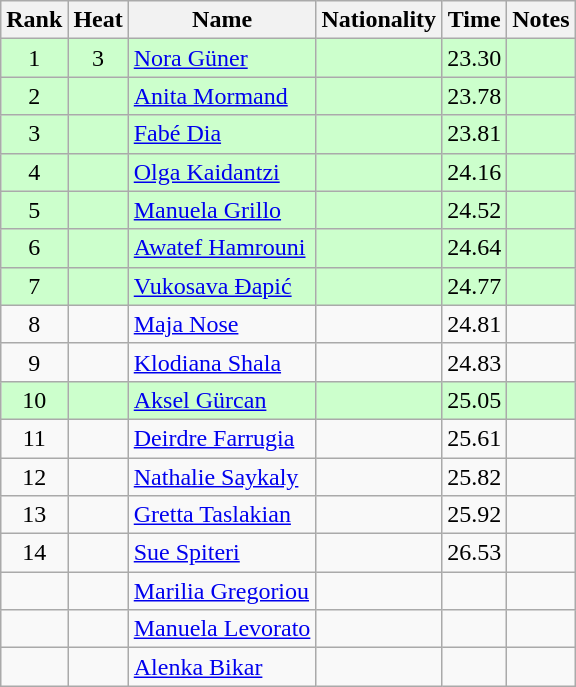<table class="wikitable sortable" style="text-align:center">
<tr>
<th>Rank</th>
<th>Heat</th>
<th>Name</th>
<th>Nationality</th>
<th>Time</th>
<th>Notes</th>
</tr>
<tr bgcolor=ccffcc>
<td>1</td>
<td>3</td>
<td align=left><a href='#'>Nora Güner</a></td>
<td align=left></td>
<td>23.30</td>
<td></td>
</tr>
<tr bgcolor=ccffcc>
<td>2</td>
<td></td>
<td align=left><a href='#'>Anita Mormand</a></td>
<td align=left></td>
<td>23.78</td>
<td></td>
</tr>
<tr bgcolor=ccffcc>
<td>3</td>
<td></td>
<td align=left><a href='#'>Fabé Dia</a></td>
<td align=left></td>
<td>23.81</td>
<td></td>
</tr>
<tr bgcolor=ccffcc>
<td>4</td>
<td></td>
<td align=left><a href='#'>Olga Kaidantzi</a></td>
<td align=left></td>
<td>24.16</td>
<td></td>
</tr>
<tr bgcolor=ccffcc>
<td>5</td>
<td></td>
<td align=left><a href='#'>Manuela Grillo</a></td>
<td align=left></td>
<td>24.52</td>
<td></td>
</tr>
<tr bgcolor=ccffcc>
<td>6</td>
<td></td>
<td align=left><a href='#'>Awatef Hamrouni</a></td>
<td align=left></td>
<td>24.64</td>
<td></td>
</tr>
<tr bgcolor=ccffcc>
<td>7</td>
<td></td>
<td align=left><a href='#'>Vukosava Đapić</a></td>
<td align=left></td>
<td>24.77</td>
<td></td>
</tr>
<tr>
<td>8</td>
<td></td>
<td align=left><a href='#'>Maja Nose</a></td>
<td align=left></td>
<td>24.81</td>
<td></td>
</tr>
<tr>
<td>9</td>
<td></td>
<td align=left><a href='#'>Klodiana Shala</a></td>
<td align=left></td>
<td>24.83</td>
<td></td>
</tr>
<tr bgcolor=ccffcc>
<td>10</td>
<td></td>
<td align=left><a href='#'>Aksel Gürcan</a></td>
<td align=left></td>
<td>25.05</td>
<td></td>
</tr>
<tr>
<td>11</td>
<td></td>
<td align=left><a href='#'>Deirdre Farrugia</a></td>
<td align=left></td>
<td>25.61</td>
<td></td>
</tr>
<tr>
<td>12</td>
<td></td>
<td align=left><a href='#'>Nathalie Saykaly</a></td>
<td align=left></td>
<td>25.82</td>
<td></td>
</tr>
<tr>
<td>13</td>
<td></td>
<td align=left><a href='#'>Gretta Taslakian</a></td>
<td align=left></td>
<td>25.92</td>
<td></td>
</tr>
<tr>
<td>14</td>
<td></td>
<td align=left><a href='#'>Sue Spiteri</a></td>
<td align=left></td>
<td>26.53</td>
<td></td>
</tr>
<tr>
<td></td>
<td></td>
<td align=left><a href='#'>Marilia Gregoriou</a></td>
<td align=left></td>
<td></td>
<td></td>
</tr>
<tr>
<td></td>
<td></td>
<td align=left><a href='#'>Manuela Levorato</a></td>
<td align=left></td>
<td></td>
<td></td>
</tr>
<tr>
<td></td>
<td></td>
<td align=left><a href='#'>Alenka Bikar</a></td>
<td align=left></td>
<td></td>
<td></td>
</tr>
</table>
